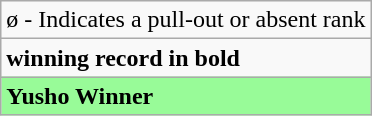<table class="wikitable">
<tr>
<td>ø - Indicates a pull-out or absent rank</td>
</tr>
<tr>
<td><strong>winning record in bold</strong></td>
</tr>
<tr>
<td style="background: PaleGreen;"><strong>Yusho Winner</strong></td>
</tr>
</table>
